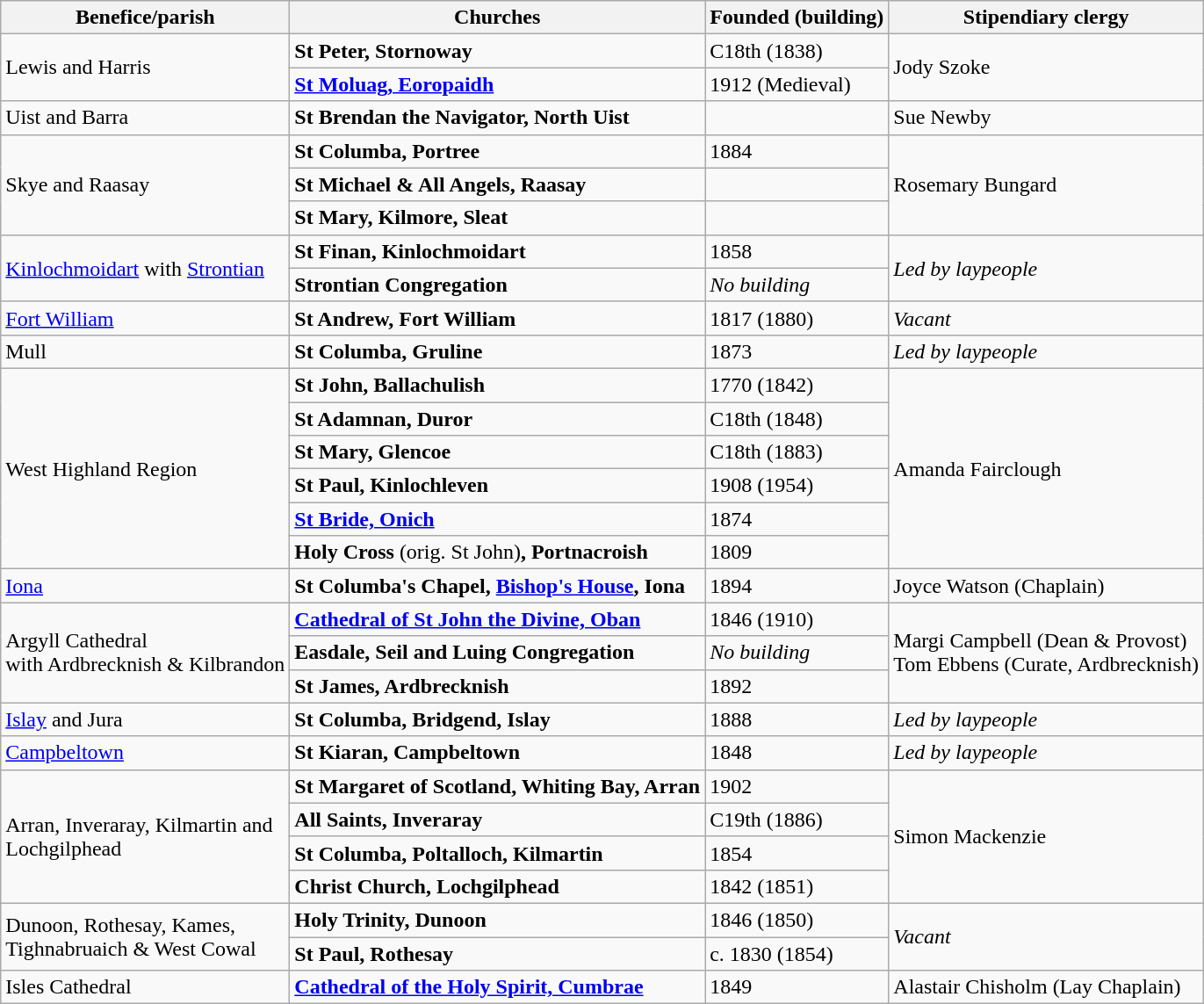<table class="wikitable">
<tr>
<th>Benefice/parish</th>
<th>Churches</th>
<th>Founded (building)</th>
<th>Stipendiary clergy</th>
</tr>
<tr>
<td rowspan="2">Lewis and Harris</td>
<td><strong>St Peter, Stornoway</strong></td>
<td>C18th (1838)</td>
<td rowspan="2">Jody Szoke</td>
</tr>
<tr>
<td><a href='#'><strong>St Moluag, Eoropaidh</strong></a></td>
<td>1912 (Medieval)</td>
</tr>
<tr>
<td>Uist and Barra</td>
<td><strong>St Brendan the Navigator, North Uist</strong></td>
<td></td>
<td>Sue Newby</td>
</tr>
<tr>
<td rowspan="3">Skye and Raasay</td>
<td><strong>St Columba, Portree</strong></td>
<td>1884</td>
<td rowspan="3">Rosemary Bungard</td>
</tr>
<tr>
<td><strong>St Michael & All Angels, Raasay</strong></td>
<td></td>
</tr>
<tr>
<td><strong>St Mary, Kilmore, Sleat</strong></td>
<td></td>
</tr>
<tr>
<td rowspan="2"><a href='#'>Kinlochmoidart</a> with <a href='#'>Strontian</a></td>
<td><strong>St Finan, Kinlochmoidart</strong></td>
<td>1858</td>
<td rowspan="2"><em>Led by laypeople</em></td>
</tr>
<tr>
<td><strong>Strontian Congregation</strong></td>
<td><em>No building</em></td>
</tr>
<tr>
<td><a href='#'>Fort William</a></td>
<td><strong>St Andrew, Fort William</strong></td>
<td>1817 (1880)</td>
<td><em>Vacant</em></td>
</tr>
<tr>
<td>Mull</td>
<td><strong>St Columba, Gruline</strong></td>
<td>1873</td>
<td><em>Led by laypeople</em></td>
</tr>
<tr>
<td rowspan="6">West Highland Region</td>
<td><strong>St John, Ballachulish</strong></td>
<td>1770 (1842)</td>
<td rowspan="6">Amanda Fairclough</td>
</tr>
<tr>
<td><strong>St Adamnan, Duror</strong></td>
<td>C18th (1848)</td>
</tr>
<tr>
<td><strong>St Mary, Glencoe</strong></td>
<td>C18th (1883)</td>
</tr>
<tr>
<td><strong>St Paul, Kinlochleven</strong></td>
<td>1908 (1954)</td>
</tr>
<tr>
<td><a href='#'><strong>St Bride, Onich</strong></a></td>
<td>1874</td>
</tr>
<tr>
<td><strong>Holy Cross</strong> (orig. St John)<strong>, Portnacroish</strong></td>
<td>1809</td>
</tr>
<tr>
<td><a href='#'>Iona</a></td>
<td><strong>St Columba's Chapel, <a href='#'>Bishop's House</a>, Iona</strong></td>
<td>1894</td>
<td>Joyce Watson (Chaplain)</td>
</tr>
<tr>
<td rowspan="3">Argyll Cathedral<br>with Ardbrecknish & Kilbrandon</td>
<td><a href='#'><strong>Cathedral of St John the Divine, Oban</strong></a></td>
<td>1846 (1910)</td>
<td rowspan="3">Margi Campbell (Dean & Provost)<br>Tom Ebbens (Curate, Ardbrecknish)</td>
</tr>
<tr>
<td><strong>Easdale, Seil and Luing Congregation</strong></td>
<td><em>No building</em></td>
</tr>
<tr>
<td><strong>St James, Ardbrecknish</strong></td>
<td>1892</td>
</tr>
<tr>
<td><a href='#'>Islay</a> and Jura</td>
<td><strong>St Columba, Bridgend, Islay</strong></td>
<td>1888</td>
<td><em>Led by laypeople</em></td>
</tr>
<tr>
<td><a href='#'>Campbeltown</a></td>
<td><strong>St Kiaran, Campbeltown</strong></td>
<td>1848</td>
<td><em>Led by laypeople</em></td>
</tr>
<tr>
<td rowspan="4">Arran, Inveraray, Kilmartin and<br>Lochgilphead</td>
<td><strong>St Margaret of Scotland, Whiting Bay, Arran</strong></td>
<td>1902</td>
<td rowspan="4">Simon Mackenzie</td>
</tr>
<tr>
<td><strong>All Saints, Inveraray</strong></td>
<td>C19th (1886)</td>
</tr>
<tr>
<td><strong>St Columba, Poltalloch, Kilmartin</strong></td>
<td>1854</td>
</tr>
<tr>
<td><strong>Christ Church, Lochgilphead</strong></td>
<td>1842 (1851)</td>
</tr>
<tr>
<td rowspan="2">Dunoon, Rothesay, Kames,<br>Tighnabruaich & West Cowal</td>
<td><strong>Holy Trinity, Dunoon</strong></td>
<td>1846 (1850)</td>
<td rowspan="2"><em>Vacant</em></td>
</tr>
<tr>
<td><strong>St Paul, Rothesay</strong></td>
<td>c. 1830 (1854)</td>
</tr>
<tr>
<td>Isles Cathedral</td>
<td><a href='#'><strong>Cathedral of the Holy Spirit, Cumbrae</strong></a></td>
<td>1849</td>
<td>Alastair Chisholm (Lay Chaplain)</td>
</tr>
</table>
